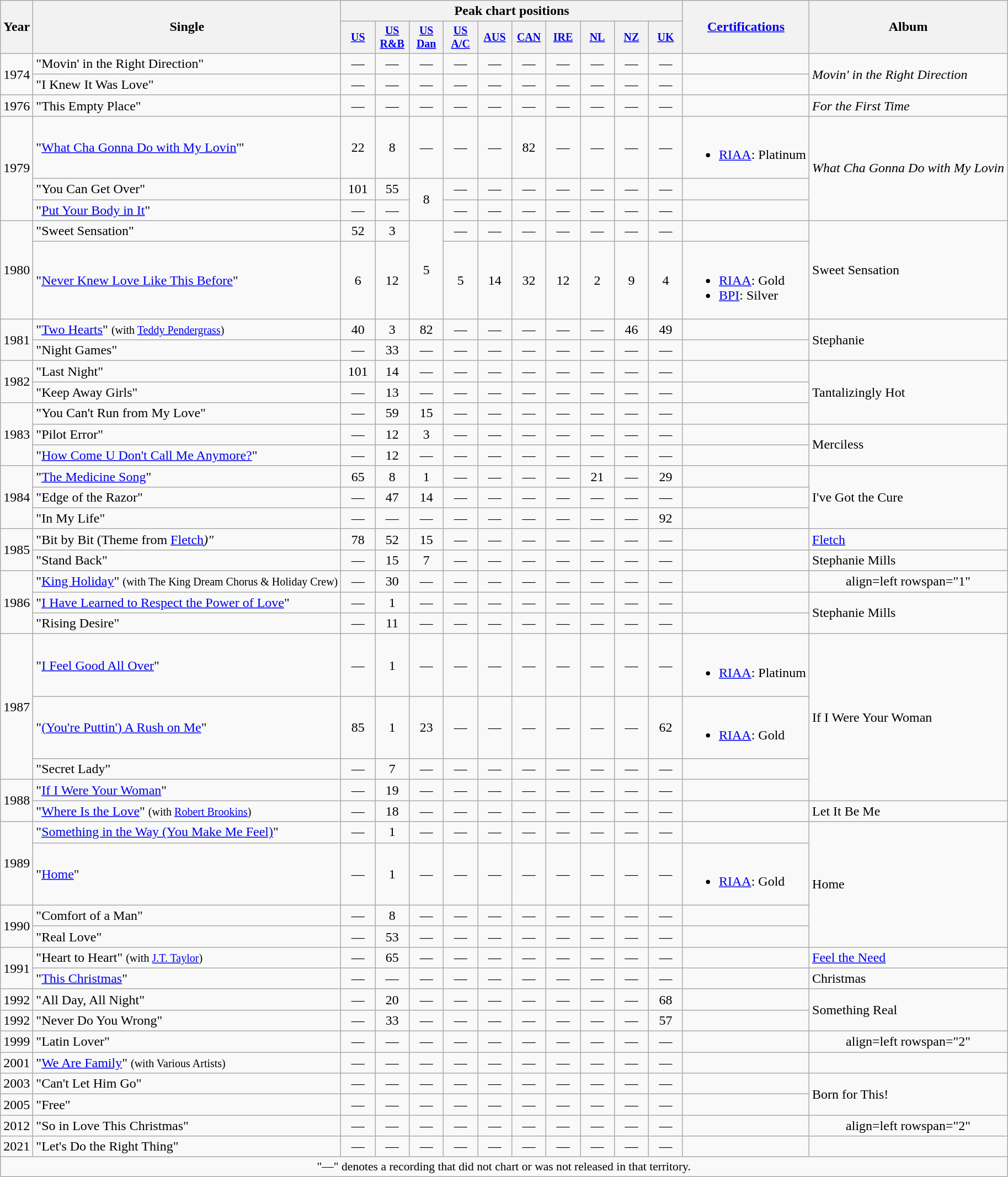<table class="wikitable" style="text-align:center;">
<tr>
<th rowspan="2">Year</th>
<th rowspan="2">Single</th>
<th colspan="10">Peak chart positions</th>
<th rowspan="2"><a href='#'>Certifications</a></th>
<th rowspan="2">Album</th>
</tr>
<tr style="font-size:smaller;">
<th width="35"><a href='#'>US</a><br></th>
<th width="35"><a href='#'>US<br>R&B</a><br></th>
<th width="35"><a href='#'>US Dan</a><br></th>
<th width="35"><a href='#'>US<br>A/C</a><br></th>
<th width="35"><a href='#'>AUS</a><br></th>
<th width="35"><a href='#'>CAN</a><br></th>
<th width="35"><a href='#'>IRE</a><br></th>
<th width="35"><a href='#'>NL</a><br></th>
<th width="35"><a href='#'>NZ</a><br></th>
<th width="35"><a href='#'>UK</a><br></th>
</tr>
<tr>
<td rowspan="2">1974</td>
<td align="left">"Movin' in the Right Direction"</td>
<td>—</td>
<td>—</td>
<td>—</td>
<td>—</td>
<td>—</td>
<td>—</td>
<td>—</td>
<td>—</td>
<td>—</td>
<td>—</td>
<td align=left></td>
<td align=left rowspan="2"><em>Movin' in the Right Direction</em></td>
</tr>
<tr>
<td align="left">"I Knew It Was Love"</td>
<td>—</td>
<td>—</td>
<td>—</td>
<td>—</td>
<td>—</td>
<td>—</td>
<td>—</td>
<td>—</td>
<td>—</td>
<td>—</td>
<td align=left></td>
</tr>
<tr>
<td rowspan="1">1976</td>
<td align="left">"This Empty Place"</td>
<td>—</td>
<td>—</td>
<td>—</td>
<td>—</td>
<td>—</td>
<td>—</td>
<td>—</td>
<td>—</td>
<td>—</td>
<td>—</td>
<td align=left></td>
<td align=left rowspan="1"><em>For the First Time</em></td>
</tr>
<tr>
<td rowspan="3">1979</td>
<td align="left">"<a href='#'>What Cha Gonna Do with My Lovin</a>'"</td>
<td>22</td>
<td>8</td>
<td>—</td>
<td>—</td>
<td>—</td>
<td>82</td>
<td>—</td>
<td>—</td>
<td>—</td>
<td>—</td>
<td align=left><br><ul><li><a href='#'>RIAA</a>: Platinum</li></ul></td>
<td align=left rowspan="3"><em>What Cha Gonna Do with My Lovin<strong></td>
</tr>
<tr>
<td align="left">"You Can Get Over"</td>
<td>101</td>
<td>55</td>
<td rowspan="2">8</td>
<td>—</td>
<td>—</td>
<td>—</td>
<td>—</td>
<td>—</td>
<td>—</td>
<td>—</td>
<td align=left></td>
</tr>
<tr>
<td align="left">"<a href='#'>Put Your Body in It</a>"</td>
<td>—</td>
<td>—</td>
<td>—</td>
<td>—</td>
<td>—</td>
<td>—</td>
<td>—</td>
<td>—</td>
<td>—</td>
<td align=left></td>
</tr>
<tr>
<td rowspan="2">1980</td>
<td align="left">"Sweet Sensation"</td>
<td>52</td>
<td>3</td>
<td rowspan="2">5</td>
<td>—</td>
<td>—</td>
<td>—</td>
<td>—</td>
<td>—</td>
<td>—</td>
<td>—</td>
<td align=left></td>
<td align=left rowspan="2"></em>Sweet Sensation<em></td>
</tr>
<tr>
<td align="left">"<a href='#'>Never Knew Love Like This Before</a>"</td>
<td>6</td>
<td>12</td>
<td>5</td>
<td>14</td>
<td>32</td>
<td>12</td>
<td>2</td>
<td>9</td>
<td>4</td>
<td align=left><br><ul><li><a href='#'>RIAA</a>: Gold</li><li><a href='#'>BPI</a>: Silver</li></ul></td>
</tr>
<tr>
<td rowspan="2">1981</td>
<td align="left">"<a href='#'>Two Hearts</a>" <small>(with <a href='#'>Teddy Pendergrass</a>)</small></td>
<td>40</td>
<td>3</td>
<td>82</td>
<td>—</td>
<td>—</td>
<td>—</td>
<td>—</td>
<td>—</td>
<td>46</td>
<td>49</td>
<td align=left></td>
<td align=left rowspan="2"></em>Stephanie<em></td>
</tr>
<tr>
<td align="left">"Night Games"</td>
<td>—</td>
<td>33</td>
<td>—</td>
<td>—</td>
<td>—</td>
<td>—</td>
<td>—</td>
<td>—</td>
<td>—</td>
<td>—</td>
<td align=left></td>
</tr>
<tr>
<td rowspan="2">1982</td>
<td align="left">"Last Night"</td>
<td>101</td>
<td>14</td>
<td>—</td>
<td>—</td>
<td>—</td>
<td>—</td>
<td>—</td>
<td>—</td>
<td>—</td>
<td>—</td>
<td align=left></td>
<td align=left rowspan="3"></em>Tantalizingly Hot<em></td>
</tr>
<tr>
<td align="left">"Keep Away Girls"</td>
<td>—</td>
<td>13</td>
<td>—</td>
<td>—</td>
<td>—</td>
<td>—</td>
<td>—</td>
<td>—</td>
<td>—</td>
<td>—</td>
<td align=left></td>
</tr>
<tr>
<td rowspan="3">1983</td>
<td align="left">"You Can't Run from My Love"</td>
<td>—</td>
<td>59</td>
<td>15</td>
<td>—</td>
<td>—</td>
<td>—</td>
<td>—</td>
<td>—</td>
<td>—</td>
<td>—</td>
<td align=left></td>
</tr>
<tr>
<td align="left">"Pilot Error"</td>
<td>—</td>
<td>12</td>
<td>3</td>
<td>—</td>
<td>—</td>
<td>—</td>
<td>—</td>
<td>—</td>
<td>—</td>
<td>—</td>
<td align=left></td>
<td align=left rowspan="2"></em>Merciless<em></td>
</tr>
<tr>
<td align="left">"<a href='#'>How Come U Don't Call Me Anymore?</a>"</td>
<td>—</td>
<td>12</td>
<td>—</td>
<td>—</td>
<td>—</td>
<td>—</td>
<td>—</td>
<td>—</td>
<td>—</td>
<td>—</td>
<td align=left></td>
</tr>
<tr>
<td rowspan="3">1984</td>
<td align="left">"<a href='#'>The Medicine Song</a>"</td>
<td>65</td>
<td>8</td>
<td>1</td>
<td>—</td>
<td>—</td>
<td>—</td>
<td>—</td>
<td>21</td>
<td>—</td>
<td>29</td>
<td align=left></td>
<td align=left rowspan="3"></em>I've Got the Cure<em></td>
</tr>
<tr>
<td align="left">"Edge of the Razor"</td>
<td>—</td>
<td>47</td>
<td>14</td>
<td>—</td>
<td>—</td>
<td>—</td>
<td>—</td>
<td>—</td>
<td>—</td>
<td>—</td>
<td align=left></td>
</tr>
<tr>
<td align="left">"In My Life"</td>
<td>—</td>
<td>—</td>
<td>—</td>
<td>—</td>
<td>—</td>
<td>—</td>
<td>—</td>
<td>—</td>
<td>—</td>
<td>92</td>
<td align=left></td>
</tr>
<tr>
<td rowspan="2">1985</td>
<td align="left">"Bit by Bit (Theme from </em><a href='#'>Fletch</a><em>)"</td>
<td>78</td>
<td>52</td>
<td>15</td>
<td>—</td>
<td>—</td>
<td>—</td>
<td>—</td>
<td>—</td>
<td>—</td>
<td>—</td>
<td align=left></td>
<td align=left rowspan="1"></em><a href='#'>Fletch</a><em></td>
</tr>
<tr>
<td align="left">"Stand Back"</td>
<td>—</td>
<td>15</td>
<td>7</td>
<td>—</td>
<td>—</td>
<td>—</td>
<td>—</td>
<td>—</td>
<td>—</td>
<td>—</td>
<td align=left></td>
<td align=left rowspan="1"></em>Stephanie Mills<em></td>
</tr>
<tr>
<td rowspan="3">1986</td>
<td align="left">"<a href='#'>King Holiday</a>" <small>(with The King Dream Chorus & Holiday Crew)</small></td>
<td>—</td>
<td>30</td>
<td>—</td>
<td>—</td>
<td>—</td>
<td>—</td>
<td>—</td>
<td>—</td>
<td>—</td>
<td>—</td>
<td align=left></td>
<td>align=left rowspan="1" </td>
</tr>
<tr>
<td align="left">"<a href='#'>I Have Learned to Respect the Power of Love</a>"</td>
<td>—</td>
<td>1</td>
<td>—</td>
<td>—</td>
<td>—</td>
<td>—</td>
<td>—</td>
<td>—</td>
<td>—</td>
<td>—</td>
<td align=left></td>
<td align=left rowspan="2"></em>Stephanie Mills<em></td>
</tr>
<tr>
<td align="left">"Rising Desire"</td>
<td>—</td>
<td>11</td>
<td>—</td>
<td>—</td>
<td>—</td>
<td>—</td>
<td>—</td>
<td>—</td>
<td>—</td>
<td>—</td>
<td align=left></td>
</tr>
<tr>
<td rowspan="3">1987</td>
<td align="left">"<a href='#'>I Feel Good All Over</a>"</td>
<td>—</td>
<td>1</td>
<td>—</td>
<td>—</td>
<td>—</td>
<td>—</td>
<td>—</td>
<td>—</td>
<td>—</td>
<td>—</td>
<td align=left><br><ul><li><a href='#'>RIAA</a>: Platinum</li></ul></td>
<td align=left rowspan="4"></em>If I Were Your Woman<em></td>
</tr>
<tr>
<td align="left">"<a href='#'>(You're Puttin') A Rush on Me</a>"</td>
<td>85</td>
<td>1</td>
<td>23</td>
<td>—</td>
<td>—</td>
<td>—</td>
<td>—</td>
<td>—</td>
<td>—</td>
<td>62</td>
<td align=left><br><ul><li><a href='#'>RIAA</a>: Gold</li></ul></td>
</tr>
<tr>
<td align="left">"Secret Lady"</td>
<td>—</td>
<td>7</td>
<td>—</td>
<td>—</td>
<td>—</td>
<td>—</td>
<td>—</td>
<td>—</td>
<td>—</td>
<td>—</td>
<td align=left></td>
</tr>
<tr>
<td rowspan="2">1988</td>
<td align="left">"<a href='#'>If I Were Your Woman</a>"</td>
<td>—</td>
<td>19</td>
<td>—</td>
<td>—</td>
<td>—</td>
<td>—</td>
<td>—</td>
<td>—</td>
<td>—</td>
<td>—</td>
<td align=left></td>
</tr>
<tr>
<td align="left">"<a href='#'>Where Is the Love</a>" <small>(with <a href='#'>Robert Brookins</a>)</small></td>
<td>—</td>
<td>18</td>
<td>—</td>
<td>—</td>
<td>—</td>
<td>—</td>
<td>—</td>
<td>—</td>
<td>—</td>
<td>—</td>
<td align=left></td>
<td align=left rowspan="1"></em>Let It Be Me<em></td>
</tr>
<tr>
<td rowspan="2">1989</td>
<td align="left">"<a href='#'>Something in the Way (You Make Me Feel)</a>"</td>
<td>—</td>
<td>1</td>
<td>—</td>
<td>—</td>
<td>—</td>
<td>—</td>
<td>—</td>
<td>—</td>
<td>—</td>
<td>—</td>
<td align=left></td>
<td align=left rowspan="4"></em>Home<em></td>
</tr>
<tr>
<td align="left">"<a href='#'>Home</a>"</td>
<td>—</td>
<td>1</td>
<td>—</td>
<td>—</td>
<td>—</td>
<td>—</td>
<td>—</td>
<td>—</td>
<td>—</td>
<td>—</td>
<td align=left><br><ul><li><a href='#'>RIAA</a>: Gold</li></ul></td>
</tr>
<tr>
<td rowspan="2">1990</td>
<td align="left">"Comfort of a Man"</td>
<td>—</td>
<td>8</td>
<td>—</td>
<td>—</td>
<td>—</td>
<td>—</td>
<td>—</td>
<td>—</td>
<td>—</td>
<td>—</td>
<td align=left></td>
</tr>
<tr>
<td align="left">"Real Love"</td>
<td>—</td>
<td>53</td>
<td>—</td>
<td>—</td>
<td>—</td>
<td>—</td>
<td>—</td>
<td>—</td>
<td>—</td>
<td>—</td>
<td align=left></td>
</tr>
<tr>
<td rowspan="2">1991</td>
<td align="left">"Heart to Heart" <small>(with <a href='#'>J.T. Taylor</a>)</small></td>
<td>—</td>
<td>65</td>
<td>—</td>
<td>—</td>
<td>—</td>
<td>—</td>
<td>—</td>
<td>—</td>
<td>—</td>
<td>—</td>
<td align=left></td>
<td align=left rowspan="1"></em><a href='#'>Feel the Need</a><em></td>
</tr>
<tr>
<td align="left">"<a href='#'>This Christmas</a>"</td>
<td>—</td>
<td>—</td>
<td>—</td>
<td>—</td>
<td>—</td>
<td>—</td>
<td>—</td>
<td>—</td>
<td>—</td>
<td>—</td>
<td align=left></td>
<td align=left rowspan="1"></em>Christmas<em></td>
</tr>
<tr>
<td rowspan="1">1992</td>
<td align="left">"All Day, All Night"</td>
<td>—</td>
<td>20</td>
<td>—</td>
<td>—</td>
<td>—</td>
<td>—</td>
<td>—</td>
<td>—</td>
<td>—</td>
<td>68</td>
<td align=left></td>
<td align=left rowspan="2"></em>Something Real<em></td>
</tr>
<tr>
<td rowspan="1">1992</td>
<td align="left">"Never Do You Wrong"</td>
<td>—</td>
<td>33</td>
<td>—</td>
<td>—</td>
<td>—</td>
<td>—</td>
<td>—</td>
<td>—</td>
<td>—</td>
<td>57</td>
</tr>
<tr>
<td rowspan="1">1999</td>
<td align="left">"Latin Lover"</td>
<td>—</td>
<td>—</td>
<td>—</td>
<td>—</td>
<td>—</td>
<td>—</td>
<td>—</td>
<td>—</td>
<td>—</td>
<td>—</td>
<td align=left></td>
<td>align=left rowspan="2" </td>
</tr>
<tr>
<td rowspan="1">2001</td>
<td align="left">"<a href='#'>We Are Family</a>" <small>(with Various Artists)</small></td>
<td>—</td>
<td>—</td>
<td>—</td>
<td>—</td>
<td>—</td>
<td>—</td>
<td>—</td>
<td>—</td>
<td>—</td>
<td>—</td>
<td align=left></td>
</tr>
<tr>
<td rowspan="1">2003</td>
<td align="left">"Can't Let Him Go"</td>
<td>—</td>
<td>—</td>
<td>—</td>
<td>—</td>
<td>—</td>
<td>—</td>
<td>—</td>
<td>—</td>
<td>—</td>
<td>—</td>
<td align=left></td>
<td align=left rowspan="2"></em>Born for This!<em></td>
</tr>
<tr>
<td rowspan="1">2005</td>
<td align="left">"Free"</td>
<td>—</td>
<td>—</td>
<td>—</td>
<td>—</td>
<td>—</td>
<td>—</td>
<td>—</td>
<td>—</td>
<td>—</td>
<td>—</td>
<td align=left></td>
</tr>
<tr>
<td rowspan="1">2012</td>
<td align="left">"So in Love This Christmas"</td>
<td>—</td>
<td>—</td>
<td>—</td>
<td>—</td>
<td>—</td>
<td>—</td>
<td>—</td>
<td>—</td>
<td>—</td>
<td>—</td>
<td align=left></td>
<td>align=left rowspan="2" </td>
</tr>
<tr>
<td rowspan="1">2021</td>
<td align="left">"Let's Do the Right Thing"</td>
<td>—</td>
<td>—</td>
<td>—</td>
<td>—</td>
<td>—</td>
<td>—</td>
<td>—</td>
<td>—</td>
<td>—</td>
<td>—</td>
<td align=left></td>
</tr>
<tr>
<td colspan="15" style="font-size:90%">"—" denotes a recording that did not chart or was not released in that territory.</td>
</tr>
</table>
